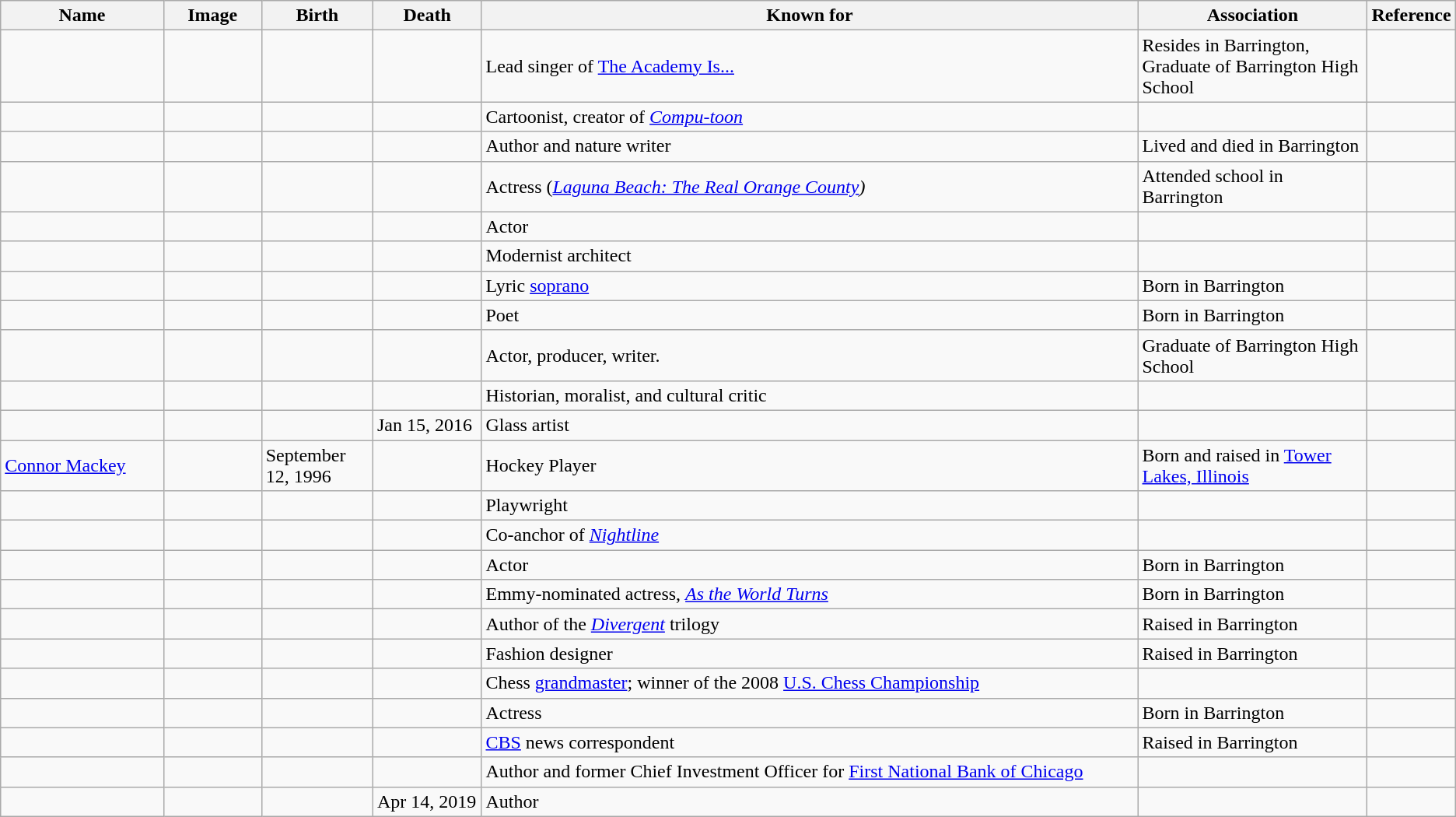<table class="wikitable sortable">
<tr>
<th scope="col" style="width:140px;">Name</th>
<th scope="col" style="width:80px;" class="unsortable">Image</th>
<th scope="col" style="width:90px;">Birth</th>
<th scope="col" style="width:90px;">Death</th>
<th scope="col" style="width:600px;" class="unsortable">Known for</th>
<th scope="col" style="width:200px;" class="unsortable">Association</th>
<th scope="col" style="width:30px;" class="unsortable">Reference</th>
</tr>
<tr>
<td></td>
<td></td>
<td align=right></td>
<td></td>
<td>Lead singer of <a href='#'>The Academy Is...</a></td>
<td>Resides in Barrington, Graduate of Barrington High School</td>
<td style="text-align:center;"></td>
</tr>
<tr>
<td></td>
<td></td>
<td align=right></td>
<td></td>
<td>Cartoonist, creator of <em><a href='#'>Compu-toon</a></em></td>
<td></td>
<td style="text-align:center;"></td>
</tr>
<tr>
<td></td>
<td></td>
<td align=right></td>
<td></td>
<td>Author and nature writer</td>
<td>Lived and died in Barrington</td>
<td style="text-align:center;"></td>
</tr>
<tr>
<td></td>
<td></td>
<td align=right></td>
<td></td>
<td>Actress (<em><a href='#'>Laguna Beach: The Real Orange County</a>)</em></td>
<td>Attended school in Barrington</td>
<td style="text-align:center;"></td>
</tr>
<tr>
<td></td>
<td></td>
<td align=right></td>
<td></td>
<td>Actor</td>
<td></td>
<td style="text-align:center;"></td>
</tr>
<tr>
<td></td>
<td></td>
<td align=right></td>
<td align=right></td>
<td>Modernist architect</td>
<td></td>
<td style="text-align:center;"></td>
</tr>
<tr>
<td></td>
<td></td>
<td align=right></td>
<td></td>
<td>Lyric <a href='#'>soprano</a></td>
<td>Born in Barrington</td>
<td style="text-align:center;"></td>
</tr>
<tr>
<td></td>
<td></td>
<td></td>
<td></td>
<td>Poet</td>
<td>Born in Barrington</td>
<td></td>
</tr>
<tr>
<td></td>
<td></td>
<td align=right></td>
<td></td>
<td>Actor, producer, writer.</td>
<td>Graduate of Barrington High School</td>
<td style="text-align:center;"></td>
</tr>
<tr>
<td></td>
<td></td>
<td align=right></td>
<td align=right></td>
<td>Historian, moralist, and cultural critic</td>
<td></td>
<td style="text-align:center;"></td>
</tr>
<tr>
<td></td>
<td></td>
<td align=right></td>
<td>Jan 15, 2016</td>
<td>Glass artist</td>
<td></td>
<td style="text-align:center;"></td>
</tr>
<tr>
<td><a href='#'>Connor Mackey</a></td>
<td></td>
<td>September 12, 1996</td>
<td></td>
<td>Hockey Player</td>
<td>Born and raised in <a href='#'>Tower Lakes, Illinois</a></td>
<td></td>
</tr>
<tr>
<td></td>
<td></td>
<td align=right></td>
<td></td>
<td>Playwright</td>
<td></td>
<td style="text-align:center;"></td>
</tr>
<tr>
<td></td>
<td></td>
<td align=right></td>
<td></td>
<td>Co-anchor of <em><a href='#'>Nightline</a></em></td>
<td></td>
<td style="text-align:center;"></td>
</tr>
<tr>
<td></td>
<td></td>
<td align=right></td>
<td></td>
<td>Actor</td>
<td>Born in Barrington</td>
<td style="text-align:center;"></td>
</tr>
<tr>
<td></td>
<td></td>
<td align=right></td>
<td></td>
<td>Emmy-nominated actress, <em><a href='#'>As the World Turns</a></em></td>
<td>Born in Barrington</td>
<td style="text-align:center;"></td>
</tr>
<tr>
<td></td>
<td></td>
<td align=right></td>
<td></td>
<td>Author of the <a href='#'><em>Divergent</em></a> trilogy</td>
<td>Raised in Barrington</td>
<td style="text-align:center;"></td>
</tr>
<tr>
<td></td>
<td></td>
<td align=right></td>
<td></td>
<td>Fashion designer</td>
<td>Raised in Barrington</td>
<td style="text-align:center;"></td>
</tr>
<tr>
<td></td>
<td></td>
<td align=right></td>
<td></td>
<td>Chess <a href='#'>grandmaster</a>; winner of the 2008 <a href='#'>U.S. Chess Championship</a></td>
<td></td>
<td style="text-align:center;"></td>
</tr>
<tr>
<td></td>
<td></td>
<td align=right></td>
<td align=right></td>
<td>Actress</td>
<td>Born in Barrington</td>
<td style="text-align:center;"></td>
</tr>
<tr>
<td></td>
<td></td>
<td align=right></td>
<td align=right></td>
<td><a href='#'>CBS</a> news correspondent</td>
<td>Raised in Barrington</td>
<td style="text-align:center;"></td>
</tr>
<tr>
<td></td>
<td></td>
<td align=right></td>
<td align=right></td>
<td>Author and former Chief Investment Officer for <a href='#'>First National Bank of Chicago</a></td>
<td></td>
<td style="text-align:center;"></td>
</tr>
<tr>
<td></td>
<td></td>
<td align=right></td>
<td>Apr 14, 2019</td>
<td>Author</td>
<td></td>
<td style="text-align:center;"></td>
</tr>
</table>
